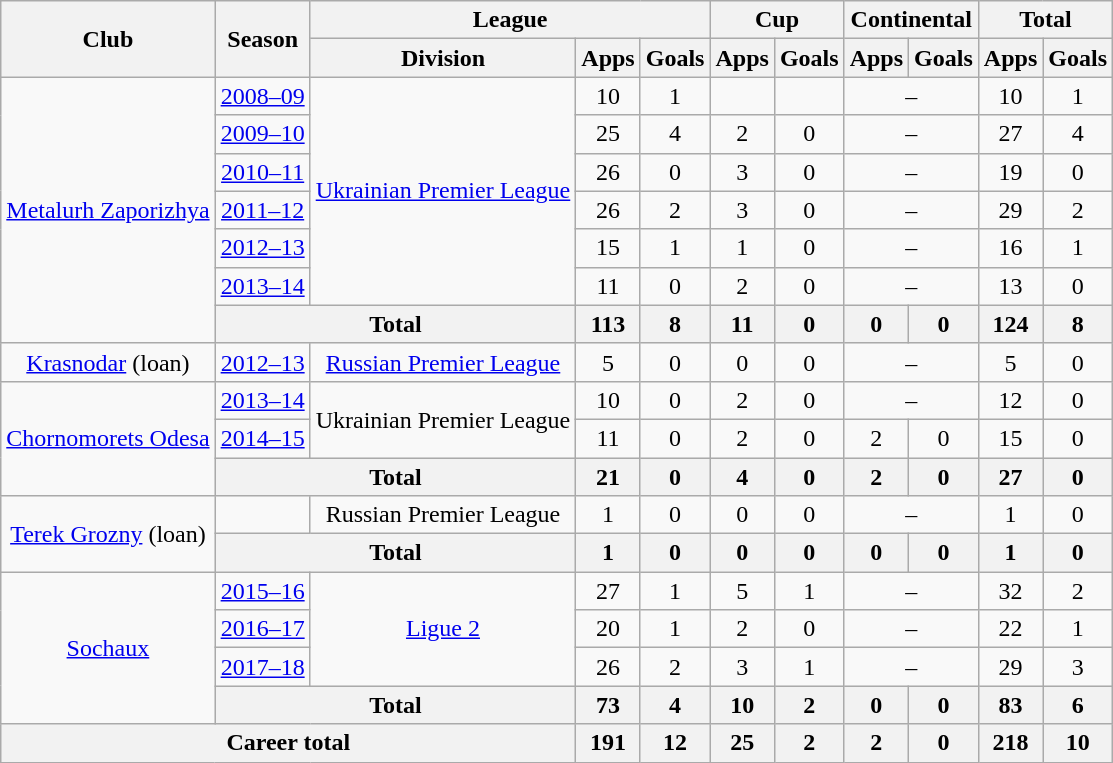<table class="wikitable" style="text-align: center">
<tr>
<th rowspan="2">Club</th>
<th rowspan="2">Season</th>
<th colspan="3">League</th>
<th colspan="2">Cup</th>
<th colspan="2">Continental</th>
<th colspan="2">Total</th>
</tr>
<tr>
<th>Division</th>
<th>Apps</th>
<th>Goals</th>
<th>Apps</th>
<th>Goals</th>
<th>Apps</th>
<th>Goals</th>
<th>Apps</th>
<th>Goals</th>
</tr>
<tr>
<td rowspan="7"><a href='#'>Metalurh Zaporizhya</a></td>
<td><a href='#'>2008–09</a></td>
<td rowspan="6"><a href='#'>Ukrainian Premier League</a></td>
<td>10</td>
<td>1</td>
<td></td>
<td></td>
<td colspan="2">–</td>
<td>10</td>
<td>1</td>
</tr>
<tr>
<td><a href='#'>2009–10</a></td>
<td>25</td>
<td>4</td>
<td>2</td>
<td>0</td>
<td colspan="2">–</td>
<td>27</td>
<td>4</td>
</tr>
<tr>
<td><a href='#'>2010–11</a></td>
<td>26</td>
<td>0</td>
<td>3</td>
<td>0</td>
<td colspan="2">–</td>
<td>19</td>
<td>0</td>
</tr>
<tr>
<td><a href='#'>2011–12</a></td>
<td>26</td>
<td>2</td>
<td>3</td>
<td>0</td>
<td colspan="2">–</td>
<td>29</td>
<td>2</td>
</tr>
<tr>
<td><a href='#'>2012–13</a></td>
<td>15</td>
<td>1</td>
<td>1</td>
<td>0</td>
<td colspan="2">–</td>
<td>16</td>
<td>1</td>
</tr>
<tr>
<td><a href='#'>2013–14</a></td>
<td>11</td>
<td>0</td>
<td>2</td>
<td>0</td>
<td colspan="2">–</td>
<td>13</td>
<td>0</td>
</tr>
<tr>
<th colspan="2">Total</th>
<th>113</th>
<th>8</th>
<th>11</th>
<th>0</th>
<th>0</th>
<th>0</th>
<th>124</th>
<th>8</th>
</tr>
<tr>
<td><a href='#'>Krasnodar</a> (loan)</td>
<td><a href='#'>2012–13</a></td>
<td><a href='#'>Russian Premier League</a></td>
<td>5</td>
<td>0</td>
<td>0</td>
<td>0</td>
<td colspan="2">–</td>
<td>5</td>
<td>0</td>
</tr>
<tr>
<td rowspan="3"><a href='#'>Chornomorets Odesa</a></td>
<td><a href='#'>2013–14</a></td>
<td rowspan="2">Ukrainian Premier League</td>
<td>10</td>
<td>0</td>
<td>2</td>
<td>0</td>
<td colspan="2">–</td>
<td>12</td>
<td>0</td>
</tr>
<tr>
<td><a href='#'>2014–15</a></td>
<td>11</td>
<td>0</td>
<td>2</td>
<td>0</td>
<td>2</td>
<td>0</td>
<td>15</td>
<td>0</td>
</tr>
<tr>
<th colspan="2">Total</th>
<th>21</th>
<th>0</th>
<th>4</th>
<th>0</th>
<th>2</th>
<th>0</th>
<th>27</th>
<th>0</th>
</tr>
<tr>
<td rowspan="2"><a href='#'>Terek Grozny</a> (loan)</td>
<td></td>
<td>Russian Premier League</td>
<td>1</td>
<td>0</td>
<td>0</td>
<td>0</td>
<td colspan="2">–</td>
<td>1</td>
<td>0</td>
</tr>
<tr>
<th colspan="2">Total</th>
<th>1</th>
<th>0</th>
<th>0</th>
<th>0</th>
<th>0</th>
<th>0</th>
<th>1</th>
<th>0</th>
</tr>
<tr>
<td rowspan="4"><a href='#'>Sochaux</a></td>
<td><a href='#'>2015–16</a></td>
<td rowspan="3"><a href='#'>Ligue 2</a></td>
<td>27</td>
<td>1</td>
<td>5</td>
<td>1</td>
<td colspan="2">–</td>
<td>32</td>
<td>2</td>
</tr>
<tr>
<td><a href='#'>2016–17</a></td>
<td>20</td>
<td>1</td>
<td>2</td>
<td>0</td>
<td colspan="2">–</td>
<td>22</td>
<td>1</td>
</tr>
<tr>
<td><a href='#'>2017–18</a></td>
<td>26</td>
<td>2</td>
<td>3</td>
<td>1</td>
<td colspan="2">–</td>
<td>29</td>
<td>3</td>
</tr>
<tr>
<th colspan="2">Total</th>
<th>73</th>
<th>4</th>
<th>10</th>
<th>2</th>
<th>0</th>
<th>0</th>
<th>83</th>
<th>6</th>
</tr>
<tr>
<th colspan="3">Career total</th>
<th>191</th>
<th>12</th>
<th>25</th>
<th>2</th>
<th>2</th>
<th>0</th>
<th>218</th>
<th>10</th>
</tr>
</table>
